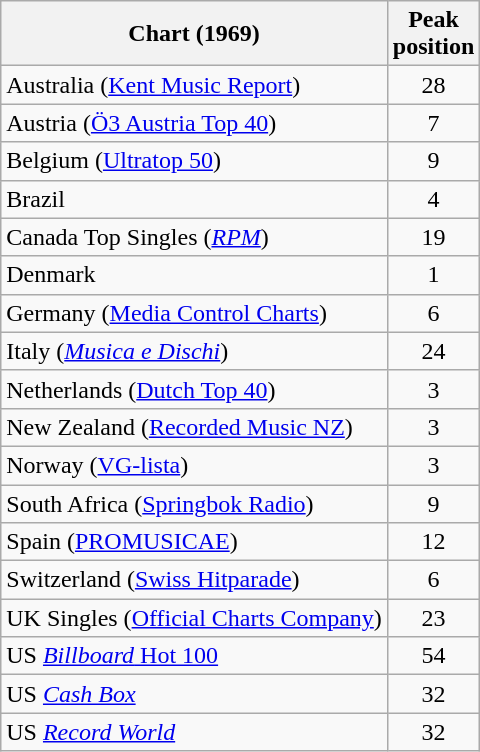<table class="wikitable sortable">
<tr>
<th>Chart (1969)</th>
<th>Peak<br>position</th>
</tr>
<tr>
<td>Australia (<a href='#'>Kent Music Report</a>)</td>
<td align="center">28</td>
</tr>
<tr>
<td>Austria (<a href='#'>Ö3 Austria Top 40</a>)</td>
<td align="center">7</td>
</tr>
<tr>
<td>Belgium (<a href='#'>Ultratop 50</a>)</td>
<td align="center">9</td>
</tr>
<tr>
<td>Brazil</td>
<td align="center">4</td>
</tr>
<tr>
<td>Canada Top Singles (<em><a href='#'>RPM</a></em>)</td>
<td align="center">19</td>
</tr>
<tr>
<td>Denmark</td>
<td align="center">1</td>
</tr>
<tr>
<td>Germany (<a href='#'>Media Control Charts</a>)</td>
<td align="center">6</td>
</tr>
<tr>
<td>Italy (<em><a href='#'>Musica e Dischi</a></em>)</td>
<td align="center">24</td>
</tr>
<tr>
<td>Netherlands (<a href='#'>Dutch Top 40</a>)</td>
<td align="center">3</td>
</tr>
<tr>
<td>New Zealand (<a href='#'>Recorded Music NZ</a>)</td>
<td align="center">3</td>
</tr>
<tr>
<td>Norway (<a href='#'>VG-lista</a>)</td>
<td align="center">3</td>
</tr>
<tr>
<td>South Africa (<a href='#'>Springbok Radio</a>)</td>
<td align="center">9</td>
</tr>
<tr>
<td>Spain (<a href='#'>PROMUSICAE</a>)</td>
<td align="center">12</td>
</tr>
<tr>
<td>Switzerland (<a href='#'>Swiss Hitparade</a>)</td>
<td align="center">6</td>
</tr>
<tr>
<td>UK Singles (<a href='#'>Official Charts Company</a>)</td>
<td align="center">23</td>
</tr>
<tr>
<td>US <a href='#'><em>Billboard</em> Hot 100</a></td>
<td align="center">54</td>
</tr>
<tr>
<td>US <a href='#'><em>Cash Box</em></a></td>
<td align="center">32</td>
</tr>
<tr>
<td>US <em><a href='#'>Record World</a></em></td>
<td align="center">32</td>
</tr>
</table>
